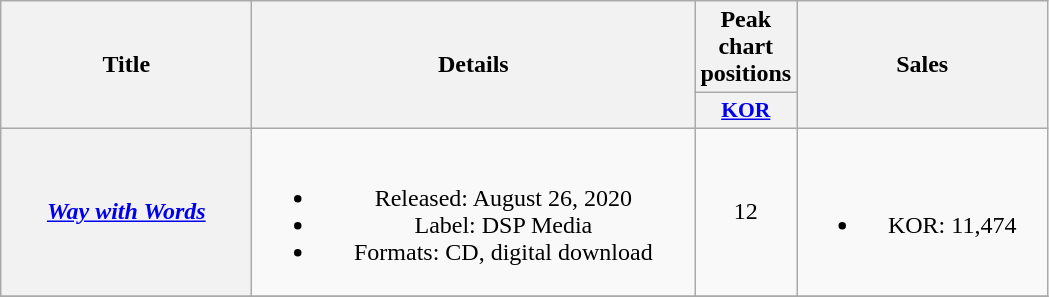<table class="wikitable plainrowheaders" style="text-align:center;">
<tr>
<th rowspan="2" style="width:10em;">Title</th>
<th rowspan="2" style="width:18em;">Details</th>
<th colspan="1">Peak chart positions</th>
<th rowspan="2" style="width:10em;">Sales</th>
</tr>
<tr>
<th scope="col" style="width:3em;font-size:90%;"><a href='#'>KOR</a><br></th>
</tr>
<tr>
<th scope="row"><em><a href='#'>Way with Words</a></em></th>
<td><br><ul><li>Released: August 26, 2020</li><li>Label: DSP Media</li><li>Formats: CD, digital download</li></ul></td>
<td>12</td>
<td><br><ul><li>KOR: 11,474</li></ul></td>
</tr>
<tr>
</tr>
</table>
